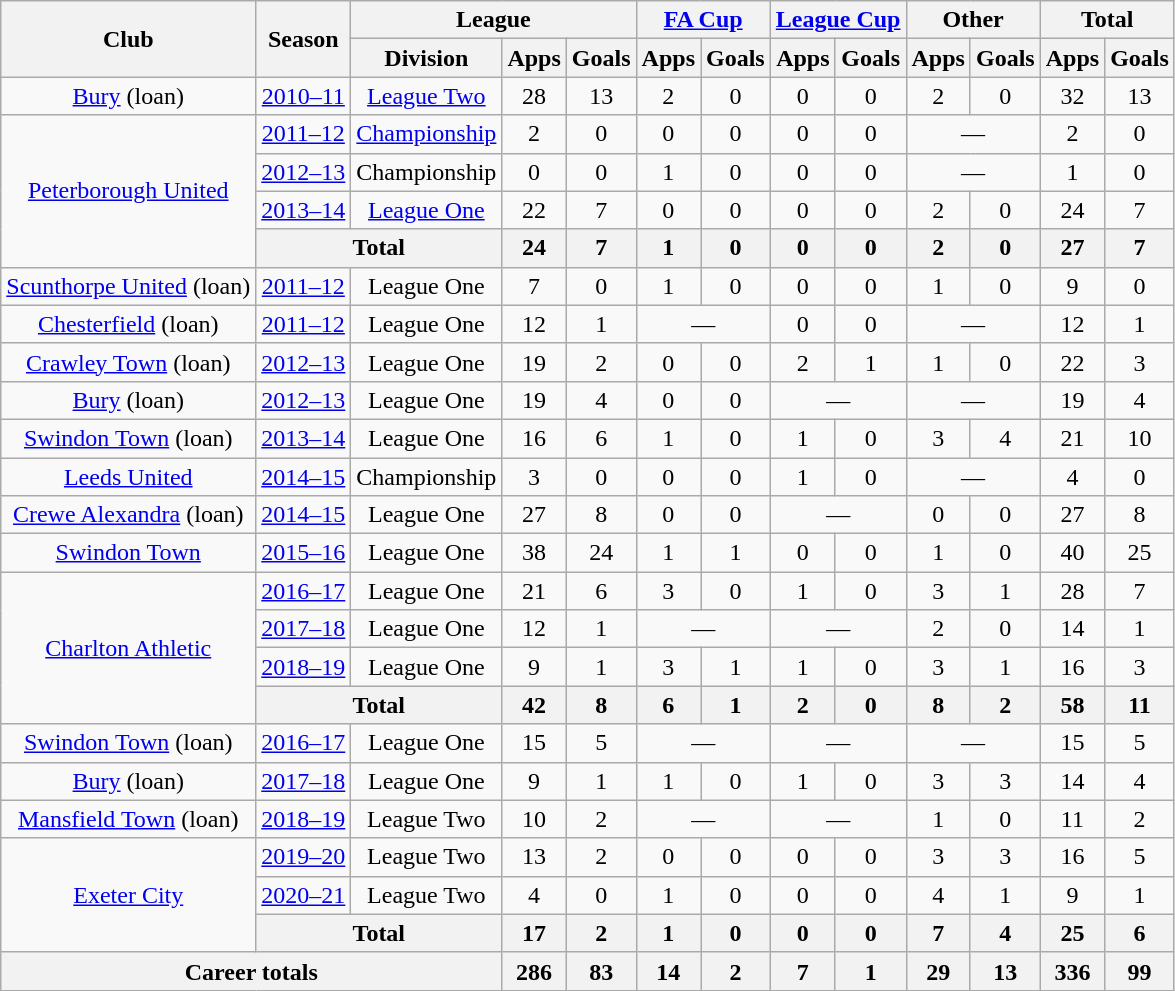<table class="wikitable" style="text-align:center">
<tr>
<th rowspan="2">Club</th>
<th rowspan="2">Season</th>
<th colspan="3">League</th>
<th colspan="2"><a href='#'>FA Cup</a></th>
<th colspan="2"><a href='#'>League Cup</a></th>
<th colspan="2">Other</th>
<th colspan="2">Total</th>
</tr>
<tr>
<th>Division</th>
<th>Apps</th>
<th>Goals</th>
<th>Apps</th>
<th>Goals</th>
<th>Apps</th>
<th>Goals</th>
<th>Apps</th>
<th>Goals</th>
<th>Apps</th>
<th>Goals</th>
</tr>
<tr>
<td><a href='#'>Bury</a> (loan)</td>
<td><a href='#'>2010–11</a></td>
<td><a href='#'>League Two</a></td>
<td>28</td>
<td>13</td>
<td>2</td>
<td>0</td>
<td>0</td>
<td>0</td>
<td>2</td>
<td>0</td>
<td>32</td>
<td>13</td>
</tr>
<tr>
<td rowspan="4"><a href='#'>Peterborough United</a></td>
<td><a href='#'>2011–12</a></td>
<td><a href='#'>Championship</a></td>
<td>2</td>
<td>0</td>
<td>0</td>
<td>0</td>
<td>0</td>
<td>0</td>
<td colspan="2">—</td>
<td>2</td>
<td>0</td>
</tr>
<tr>
<td><a href='#'>2012–13</a></td>
<td>Championship</td>
<td>0</td>
<td>0</td>
<td>1</td>
<td>0</td>
<td>0</td>
<td>0</td>
<td colspan="2">—</td>
<td>1</td>
<td>0</td>
</tr>
<tr>
<td><a href='#'>2013–14</a></td>
<td><a href='#'>League One</a></td>
<td>22</td>
<td>7</td>
<td>0</td>
<td>0</td>
<td>0</td>
<td>0</td>
<td>2</td>
<td>0</td>
<td>24</td>
<td>7</td>
</tr>
<tr>
<th colspan=2>Total</th>
<th>24</th>
<th>7</th>
<th>1</th>
<th>0</th>
<th>0</th>
<th>0</th>
<th>2</th>
<th>0</th>
<th>27</th>
<th>7</th>
</tr>
<tr>
<td><a href='#'>Scunthorpe United</a> (loan)</td>
<td><a href='#'>2011–12</a></td>
<td>League One</td>
<td>7</td>
<td>0</td>
<td>1</td>
<td>0</td>
<td>0</td>
<td>0</td>
<td>1</td>
<td>0</td>
<td>9</td>
<td>0</td>
</tr>
<tr>
<td><a href='#'>Chesterfield</a> (loan)</td>
<td><a href='#'>2011–12</a></td>
<td>League One</td>
<td>12</td>
<td>1</td>
<td colspan="2">—</td>
<td>0</td>
<td>0</td>
<td colspan="2">—</td>
<td>12</td>
<td>1</td>
</tr>
<tr>
<td><a href='#'>Crawley Town</a> (loan)</td>
<td><a href='#'>2012–13</a></td>
<td>League One</td>
<td>19</td>
<td>2</td>
<td>0</td>
<td>0</td>
<td>2</td>
<td>1</td>
<td>1</td>
<td>0</td>
<td>22</td>
<td>3</td>
</tr>
<tr>
<td><a href='#'>Bury</a> (loan)</td>
<td><a href='#'>2012–13</a></td>
<td>League One</td>
<td>19</td>
<td>4</td>
<td>0</td>
<td>0</td>
<td colspan="2">—</td>
<td colspan="2">—</td>
<td>19</td>
<td>4</td>
</tr>
<tr>
<td><a href='#'>Swindon Town</a> (loan)</td>
<td><a href='#'>2013–14</a></td>
<td>League One</td>
<td>16</td>
<td>6</td>
<td>1</td>
<td>0</td>
<td>1</td>
<td>0</td>
<td>3</td>
<td>4</td>
<td>21</td>
<td>10</td>
</tr>
<tr>
<td><a href='#'>Leeds United</a></td>
<td><a href='#'>2014–15</a></td>
<td>Championship</td>
<td>3</td>
<td>0</td>
<td>0</td>
<td>0</td>
<td>1</td>
<td>0</td>
<td colspan="2">—</td>
<td>4</td>
<td>0</td>
</tr>
<tr>
<td><a href='#'>Crewe Alexandra</a> (loan)</td>
<td><a href='#'>2014–15</a></td>
<td>League One</td>
<td>27</td>
<td>8</td>
<td>0</td>
<td>0</td>
<td colspan="2">—</td>
<td>0</td>
<td>0</td>
<td>27</td>
<td>8</td>
</tr>
<tr>
<td><a href='#'>Swindon Town</a></td>
<td><a href='#'>2015–16</a></td>
<td>League One</td>
<td>38</td>
<td>24</td>
<td>1</td>
<td>1</td>
<td>0</td>
<td>0</td>
<td>1</td>
<td>0</td>
<td>40</td>
<td>25</td>
</tr>
<tr>
<td rowspan="4"><a href='#'>Charlton Athletic</a></td>
<td><a href='#'>2016–17</a></td>
<td>League One</td>
<td>21</td>
<td>6</td>
<td>3</td>
<td>0</td>
<td>1</td>
<td>0</td>
<td>3</td>
<td>1</td>
<td>28</td>
<td>7</td>
</tr>
<tr>
<td><a href='#'>2017–18</a></td>
<td>League One</td>
<td>12</td>
<td>1</td>
<td colspan="2">—</td>
<td colspan="2">—</td>
<td>2</td>
<td>0</td>
<td>14</td>
<td>1</td>
</tr>
<tr>
<td><a href='#'>2018–19</a></td>
<td>League One</td>
<td>9</td>
<td>1</td>
<td>3</td>
<td>1</td>
<td>1</td>
<td>0</td>
<td>3</td>
<td>1</td>
<td>16</td>
<td>3</td>
</tr>
<tr>
<th colspan=2>Total</th>
<th>42</th>
<th>8</th>
<th>6</th>
<th>1</th>
<th>2</th>
<th>0</th>
<th>8</th>
<th>2</th>
<th>58</th>
<th>11</th>
</tr>
<tr>
<td><a href='#'>Swindon Town</a> (loan)</td>
<td><a href='#'>2016–17</a></td>
<td>League One</td>
<td>15</td>
<td>5</td>
<td colspan="2">—</td>
<td colspan="2">—</td>
<td colspan="2">—</td>
<td>15</td>
<td>5</td>
</tr>
<tr>
<td><a href='#'>Bury</a> (loan)</td>
<td><a href='#'>2017–18</a></td>
<td>League One</td>
<td>9</td>
<td>1</td>
<td>1</td>
<td>0</td>
<td>1</td>
<td>0</td>
<td>3</td>
<td>3</td>
<td>14</td>
<td>4</td>
</tr>
<tr>
<td><a href='#'>Mansfield Town</a> (loan)</td>
<td><a href='#'>2018–19</a></td>
<td>League Two</td>
<td>10</td>
<td>2</td>
<td colspan="2">—</td>
<td colspan="2">—</td>
<td>1</td>
<td>0</td>
<td>11</td>
<td>2</td>
</tr>
<tr>
<td rowspan="3"><a href='#'>Exeter City</a></td>
<td><a href='#'>2019–20</a></td>
<td>League Two</td>
<td>13</td>
<td>2</td>
<td>0</td>
<td>0</td>
<td>0</td>
<td>0</td>
<td>3</td>
<td>3</td>
<td>16</td>
<td>5</td>
</tr>
<tr>
<td><a href='#'>2020–21</a></td>
<td>League Two</td>
<td>4</td>
<td>0</td>
<td>1</td>
<td>0</td>
<td>0</td>
<td>0</td>
<td>4</td>
<td>1</td>
<td>9</td>
<td>1</td>
</tr>
<tr>
<th colspan=2>Total</th>
<th>17</th>
<th>2</th>
<th>1</th>
<th>0</th>
<th>0</th>
<th>0</th>
<th>7</th>
<th>4</th>
<th>25</th>
<th>6</th>
</tr>
<tr>
<th colspan="3">Career totals</th>
<th>286</th>
<th>83</th>
<th>14</th>
<th>2</th>
<th>7</th>
<th>1</th>
<th>29</th>
<th>13</th>
<th>336</th>
<th>99</th>
</tr>
</table>
